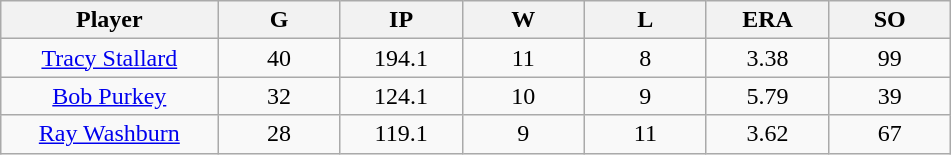<table class="wikitable sortable">
<tr>
<th bgcolor="#DDDDFF" width="16%">Player</th>
<th bgcolor="#DDDDFF" width="9%">G</th>
<th bgcolor="#DDDDFF" width="9%">IP</th>
<th bgcolor="#DDDDFF" width="9%">W</th>
<th bgcolor="#DDDDFF" width="9%">L</th>
<th bgcolor="#DDDDFF" width="9%">ERA</th>
<th bgcolor="#DDDDFF" width="9%">SO</th>
</tr>
<tr align="center">
<td><a href='#'>Tracy Stallard</a></td>
<td>40</td>
<td>194.1</td>
<td>11</td>
<td>8</td>
<td>3.38</td>
<td>99</td>
</tr>
<tr align="center">
<td><a href='#'>Bob Purkey</a></td>
<td>32</td>
<td>124.1</td>
<td>10</td>
<td>9</td>
<td>5.79</td>
<td>39</td>
</tr>
<tr align="center">
<td><a href='#'>Ray Washburn</a></td>
<td>28</td>
<td>119.1</td>
<td>9</td>
<td>11</td>
<td>3.62</td>
<td>67</td>
</tr>
</table>
